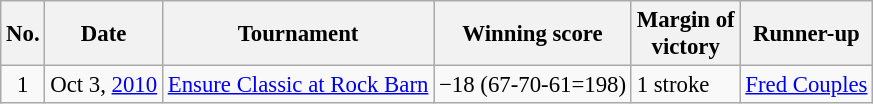<table class="wikitable" style="font-size:95%;">
<tr>
<th>No.</th>
<th>Date</th>
<th>Tournament</th>
<th>Winning score</th>
<th>Margin of<br>victory</th>
<th>Runner-up</th>
</tr>
<tr>
<td align=center>1</td>
<td>Oct 3, <a href='#'>2010</a></td>
<td><a href='#'>Ensure Classic at Rock Barn</a></td>
<td>−18 (67-70-61=198)</td>
<td>1 stroke</td>
<td> <a href='#'>Fred Couples</a></td>
</tr>
</table>
